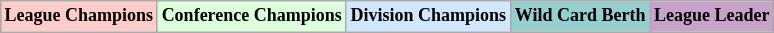<table class="wikitable"  style="margin:auto; font-size:75%;">
<tr>
<td style="text-align:center; background:#fcc;"><strong>League Champions</strong></td>
<td style="text-align:center; background:#dfd;"><strong>Conference Champions</strong></td>
<td style="text-align:center; background:#d0e7ff;"><strong>Division Champions</strong></td>
<td style="text-align:center; background:#96cdcd;"><strong>Wild Card Berth</strong></td>
<td style="text-align:center; background:#c8a2c8;"><strong>League Leader</strong></td>
</tr>
</table>
